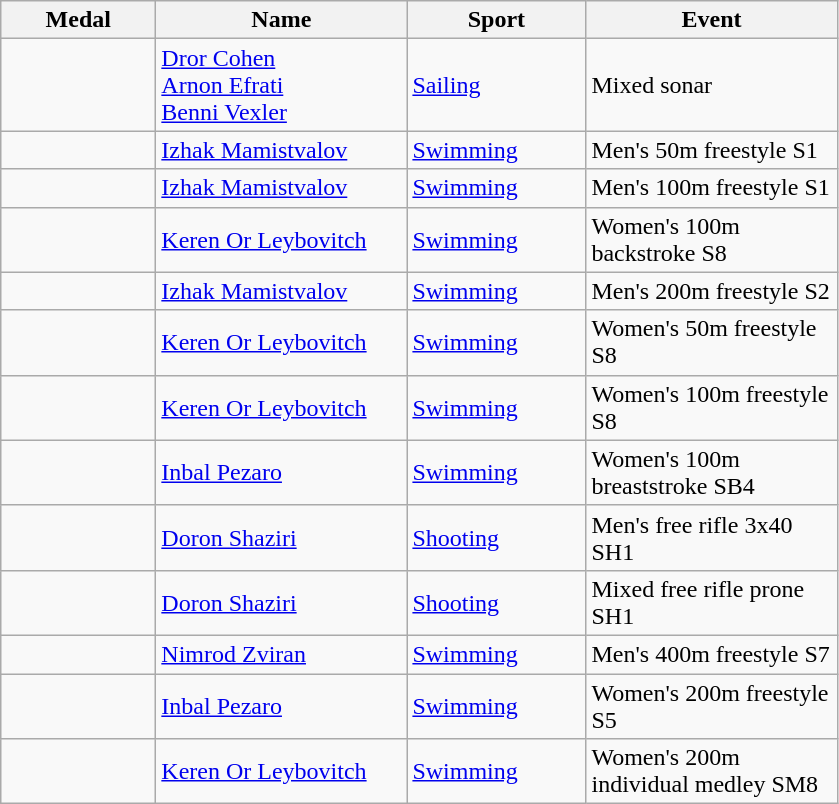<table class="wikitable">
<tr>
<th style="width:6em">Medal</th>
<th style="width:10em">Name</th>
<th style="width:7em">Sport</th>
<th style="width:10em">Event</th>
</tr>
<tr>
<td></td>
<td><a href='#'>Dror Cohen</a><br> <a href='#'>Arnon Efrati</a><br> <a href='#'>Benni Vexler</a></td>
<td><a href='#'>Sailing</a></td>
<td>Mixed sonar</td>
</tr>
<tr>
<td></td>
<td><a href='#'>Izhak Mamistvalov</a></td>
<td><a href='#'>Swimming</a></td>
<td>Men's 50m freestyle S1</td>
</tr>
<tr>
<td></td>
<td><a href='#'>Izhak Mamistvalov</a></td>
<td><a href='#'>Swimming</a></td>
<td>Men's 100m freestyle S1</td>
</tr>
<tr>
<td></td>
<td><a href='#'>Keren Or Leybovitch</a></td>
<td><a href='#'>Swimming</a></td>
<td>Women's 100m backstroke S8</td>
</tr>
<tr>
<td></td>
<td><a href='#'>Izhak Mamistvalov</a></td>
<td><a href='#'>Swimming</a></td>
<td>Men's 200m freestyle S2</td>
</tr>
<tr>
<td></td>
<td><a href='#'>Keren Or Leybovitch</a></td>
<td><a href='#'>Swimming</a></td>
<td>Women's 50m freestyle S8</td>
</tr>
<tr>
<td></td>
<td><a href='#'>Keren Or Leybovitch</a></td>
<td><a href='#'>Swimming</a></td>
<td>Women's 100m freestyle S8</td>
</tr>
<tr>
<td></td>
<td><a href='#'>Inbal Pezaro</a></td>
<td><a href='#'>Swimming</a></td>
<td>Women's 100m breaststroke SB4</td>
</tr>
<tr>
<td></td>
<td><a href='#'>Doron Shaziri</a></td>
<td><a href='#'>Shooting</a></td>
<td>Men's free rifle 3x40 SH1</td>
</tr>
<tr>
<td></td>
<td><a href='#'>Doron Shaziri</a></td>
<td><a href='#'>Shooting</a></td>
<td>Mixed free rifle prone SH1</td>
</tr>
<tr>
<td></td>
<td><a href='#'>Nimrod Zviran</a></td>
<td><a href='#'>Swimming</a></td>
<td>Men's 400m freestyle S7</td>
</tr>
<tr>
<td></td>
<td><a href='#'>Inbal Pezaro</a></td>
<td><a href='#'>Swimming</a></td>
<td>Women's 200m freestyle S5</td>
</tr>
<tr>
<td></td>
<td><a href='#'>Keren Or Leybovitch</a></td>
<td><a href='#'>Swimming</a></td>
<td>Women's 200m individual medley SM8</td>
</tr>
</table>
